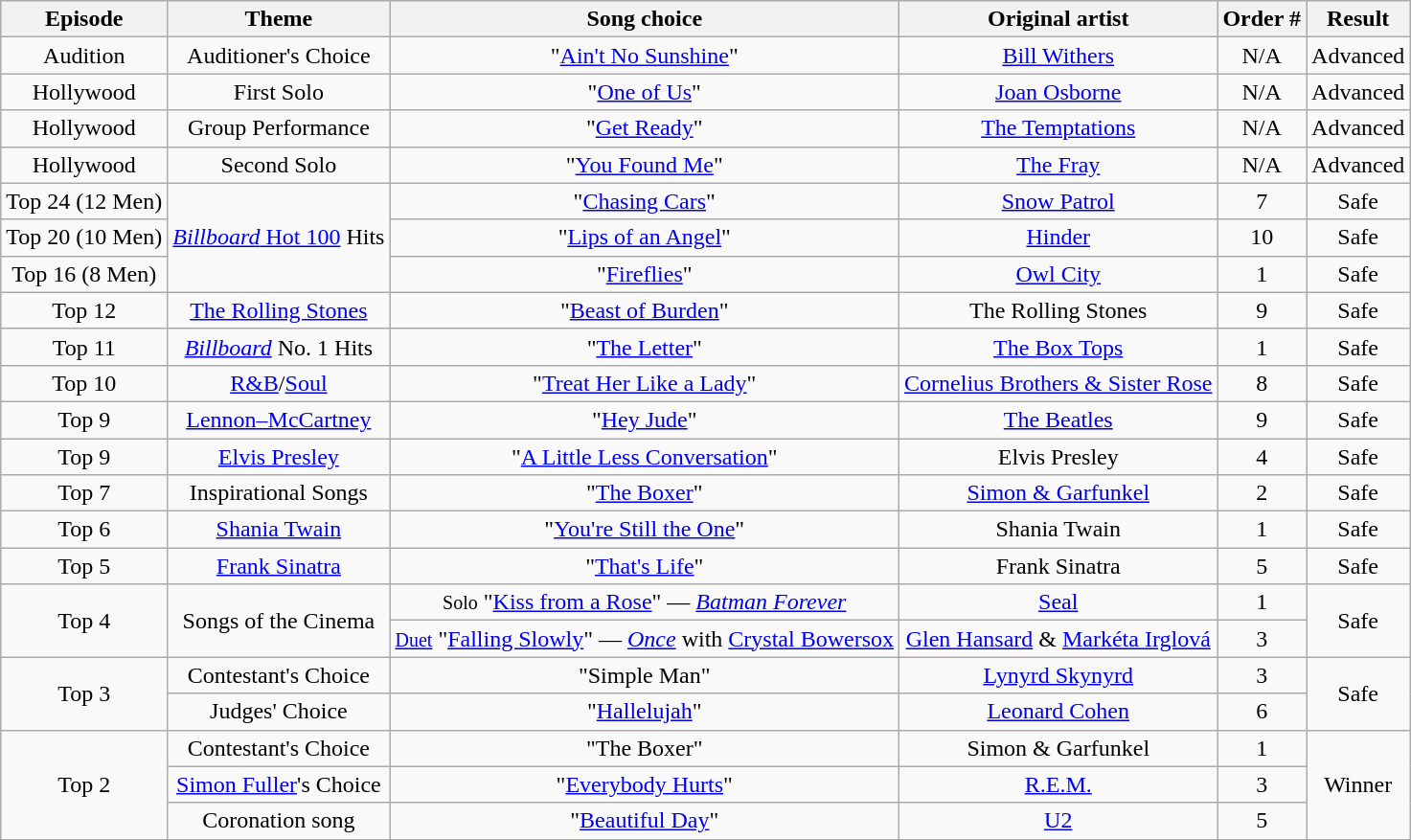<table class="wikitable" style="text-align: center;">
<tr>
<th>Episode</th>
<th>Theme</th>
<th>Song choice</th>
<th>Original artist</th>
<th>Order #</th>
<th>Result</th>
</tr>
<tr>
<td>Audition</td>
<td>Auditioner's Choice</td>
<td>"<a href='#'>Ain't No Sunshine</a>"</td>
<td><a href='#'>Bill Withers</a></td>
<td>N/A</td>
<td>Advanced</td>
</tr>
<tr>
<td>Hollywood</td>
<td>First Solo</td>
<td>"<a href='#'>One of Us</a>"</td>
<td><a href='#'>Joan Osborne</a></td>
<td>N/A</td>
<td>Advanced</td>
</tr>
<tr>
<td>Hollywood</td>
<td>Group Performance</td>
<td>"<a href='#'>Get Ready</a>"</td>
<td><a href='#'>The Temptations</a></td>
<td>N/A</td>
<td>Advanced</td>
</tr>
<tr>
<td>Hollywood</td>
<td>Second Solo</td>
<td>"<a href='#'>You Found Me</a>"</td>
<td><a href='#'>The Fray</a></td>
<td>N/A</td>
<td>Advanced</td>
</tr>
<tr>
<td>Top 24 (12 Men)</td>
<td rowspan="3"><a href='#'><em>Billboard</em> Hot 100</a> Hits</td>
<td>"<a href='#'>Chasing Cars</a>"</td>
<td><a href='#'>Snow Patrol</a></td>
<td>7</td>
<td>Safe</td>
</tr>
<tr>
<td>Top 20 (10 Men)</td>
<td>"<a href='#'>Lips of an Angel</a>"</td>
<td><a href='#'>Hinder</a></td>
<td>10</td>
<td>Safe</td>
</tr>
<tr>
<td>Top 16 (8 Men)</td>
<td>"<a href='#'>Fireflies</a>"</td>
<td><a href='#'>Owl City</a></td>
<td>1</td>
<td>Safe</td>
</tr>
<tr>
<td>Top 12</td>
<td><a href='#'>The Rolling Stones</a></td>
<td>"<a href='#'>Beast of Burden</a>"</td>
<td>The Rolling Stones</td>
<td>9</td>
<td>Safe</td>
</tr>
<tr>
<td>Top 11</td>
<td><em><a href='#'>Billboard</a></em> No. 1 Hits</td>
<td>"<a href='#'>The Letter</a>"</td>
<td><a href='#'>The Box Tops</a></td>
<td>1</td>
<td>Safe</td>
</tr>
<tr>
<td>Top 10</td>
<td><a href='#'>R&B</a>/<a href='#'>Soul</a></td>
<td>"<a href='#'>Treat Her Like a Lady</a>"</td>
<td><a href='#'>Cornelius Brothers & Sister Rose</a></td>
<td>8</td>
<td>Safe</td>
</tr>
<tr>
<td>Top 9</td>
<td><a href='#'>Lennon–McCartney</a></td>
<td>"<a href='#'>Hey Jude</a>"</td>
<td><a href='#'>The Beatles</a></td>
<td>9</td>
<td>Safe</td>
</tr>
<tr>
<td>Top 9</td>
<td><a href='#'>Elvis Presley</a></td>
<td>"<a href='#'>A Little Less Conversation</a>"</td>
<td>Elvis Presley</td>
<td>4</td>
<td>Safe</td>
</tr>
<tr>
<td>Top 7</td>
<td>Inspirational Songs</td>
<td>"<a href='#'>The Boxer</a>"</td>
<td><a href='#'>Simon & Garfunkel</a></td>
<td>2</td>
<td>Safe</td>
</tr>
<tr>
<td>Top 6</td>
<td><a href='#'>Shania Twain</a></td>
<td>"<a href='#'>You're Still the One</a>"</td>
<td>Shania Twain</td>
<td>1</td>
<td>Safe</td>
</tr>
<tr>
<td>Top 5</td>
<td><a href='#'>Frank Sinatra</a></td>
<td>"<a href='#'>That's Life</a>"</td>
<td>Frank Sinatra</td>
<td>5</td>
<td>Safe</td>
</tr>
<tr>
<td rowspan="2">Top 4</td>
<td rowspan="2">Songs of the Cinema</td>
<td><small>Solo</small> "<a href='#'>Kiss from a Rose</a>" — <em><a href='#'>Batman Forever</a></em></td>
<td><a href='#'>Seal</a></td>
<td>1</td>
<td rowspan="2">Safe</td>
</tr>
<tr>
<td><small><a href='#'>Duet</a></small> "<a href='#'>Falling Slowly</a>" — <em><a href='#'>Once</a></em> with <a href='#'>Crystal Bowersox</a></td>
<td><a href='#'>Glen Hansard</a> & <a href='#'>Markéta Irglová</a></td>
<td>3</td>
</tr>
<tr>
<td rowspan="2">Top 3</td>
<td>Contestant's Choice</td>
<td>"Simple Man"</td>
<td><a href='#'>Lynyrd Skynyrd</a></td>
<td>3</td>
<td rowspan="2">Safe</td>
</tr>
<tr>
<td>Judges' Choice</td>
<td>"<a href='#'>Hallelujah</a>"</td>
<td><a href='#'>Leonard Cohen</a></td>
<td>6</td>
</tr>
<tr>
<td rowspan="3">Top 2</td>
<td>Contestant's Choice</td>
<td>"The Boxer"</td>
<td>Simon & Garfunkel</td>
<td>1</td>
<td rowspan="3">Winner</td>
</tr>
<tr>
<td><a href='#'>Simon Fuller</a>'s Choice</td>
<td>"<a href='#'>Everybody Hurts</a>"</td>
<td><a href='#'>R.E.M.</a></td>
<td>3</td>
</tr>
<tr>
<td>Coronation song</td>
<td>"<a href='#'>Beautiful Day</a>"</td>
<td><a href='#'>U2</a></td>
<td>5</td>
</tr>
</table>
